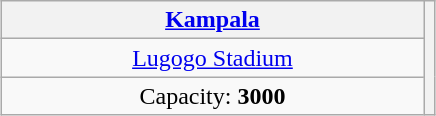<table class="wikitable" style="margin:1em auto; text-align:center">
<tr>
<th width=275><a href='#'>Kampala</a></th>
<th rowspan="12"><br></th>
</tr>
<tr>
<td><a href='#'>Lugogo Stadium</a></td>
</tr>
<tr>
<td>Capacity: <strong>3000</strong></td>
</tr>
</table>
